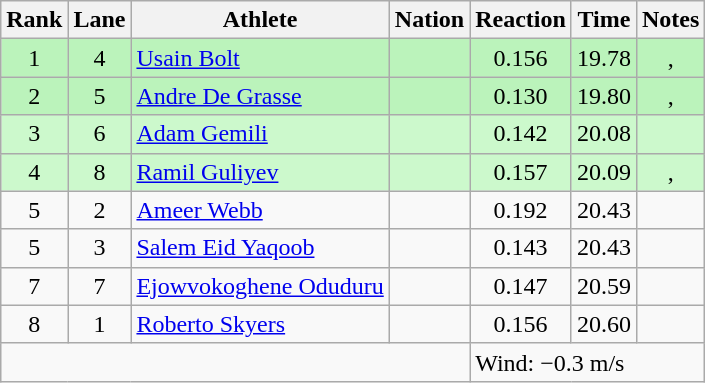<table class="wikitable sortable" style="text-align:center">
<tr>
<th>Rank</th>
<th>Lane</th>
<th>Athlete</th>
<th>Nation</th>
<th>Reaction</th>
<th>Time</th>
<th>Notes</th>
</tr>
<tr bgcolor=bbf3bb>
<td>1</td>
<td>4</td>
<td align=left><a href='#'>Usain Bolt</a></td>
<td align=left></td>
<td>0.156</td>
<td>19.78</td>
<td>, </td>
</tr>
<tr bgcolor=bbf3bb>
<td>2</td>
<td>5</td>
<td align=left><a href='#'>Andre De Grasse</a></td>
<td align=left></td>
<td>0.130</td>
<td>19.80</td>
<td>, </td>
</tr>
<tr bgcolor=ccf9cc>
<td>3</td>
<td>6</td>
<td align=left><a href='#'>Adam Gemili</a></td>
<td align=left></td>
<td>0.142</td>
<td>20.08</td>
<td></td>
</tr>
<tr bgcolor=ccf9cc>
<td>4</td>
<td>8</td>
<td align=left><a href='#'>Ramil Guliyev</a></td>
<td align=left></td>
<td>0.157</td>
<td>20.09</td>
<td>, </td>
</tr>
<tr>
<td>5</td>
<td>2</td>
<td align=left><a href='#'>Ameer Webb</a></td>
<td align=left></td>
<td>0.192</td>
<td>20.43</td>
<td></td>
</tr>
<tr>
<td>5</td>
<td>3</td>
<td align=left><a href='#'>Salem Eid Yaqoob</a></td>
<td align=left></td>
<td>0.143</td>
<td>20.43</td>
<td></td>
</tr>
<tr>
<td>7</td>
<td>7</td>
<td align=left><a href='#'>Ejowvokoghene Oduduru</a></td>
<td align=left></td>
<td>0.147</td>
<td>20.59</td>
<td></td>
</tr>
<tr>
<td>8</td>
<td>1</td>
<td align=left><a href='#'>Roberto Skyers</a></td>
<td align=left></td>
<td>0.156</td>
<td>20.60</td>
<td></td>
</tr>
<tr class="sortbottom">
<td colspan=4></td>
<td colspan="3" style="text-align:left;">Wind: −0.3 m/s</td>
</tr>
</table>
